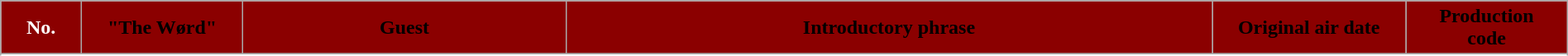<table class="wikitable plainrowheaders" style="width:100%; margin:auto;">
<tr>
<th style="background-color: #8B0000; color:#ffffff" width=5%><abbr>No.</abbr></th>
<th style="background-color: #8B0000" width=10%>"The Wørd"</th>
<th style="background-color: #8B0000" width=20%>Guest</th>
<th style="background-color: #8B0000" width=40%>Introductory phrase</th>
<th style="background-color: #8B0000" width=12%>Original air date</th>
<th style="background-color: #8B0000" width=10%>Production <br> code</th>
</tr>
<tr>
</tr>
<tr>
</tr>
<tr>
</tr>
<tr>
</tr>
<tr>
</tr>
<tr>
</tr>
<tr>
</tr>
<tr>
</tr>
<tr>
</tr>
<tr>
</tr>
<tr>
</tr>
<tr>
</tr>
</table>
